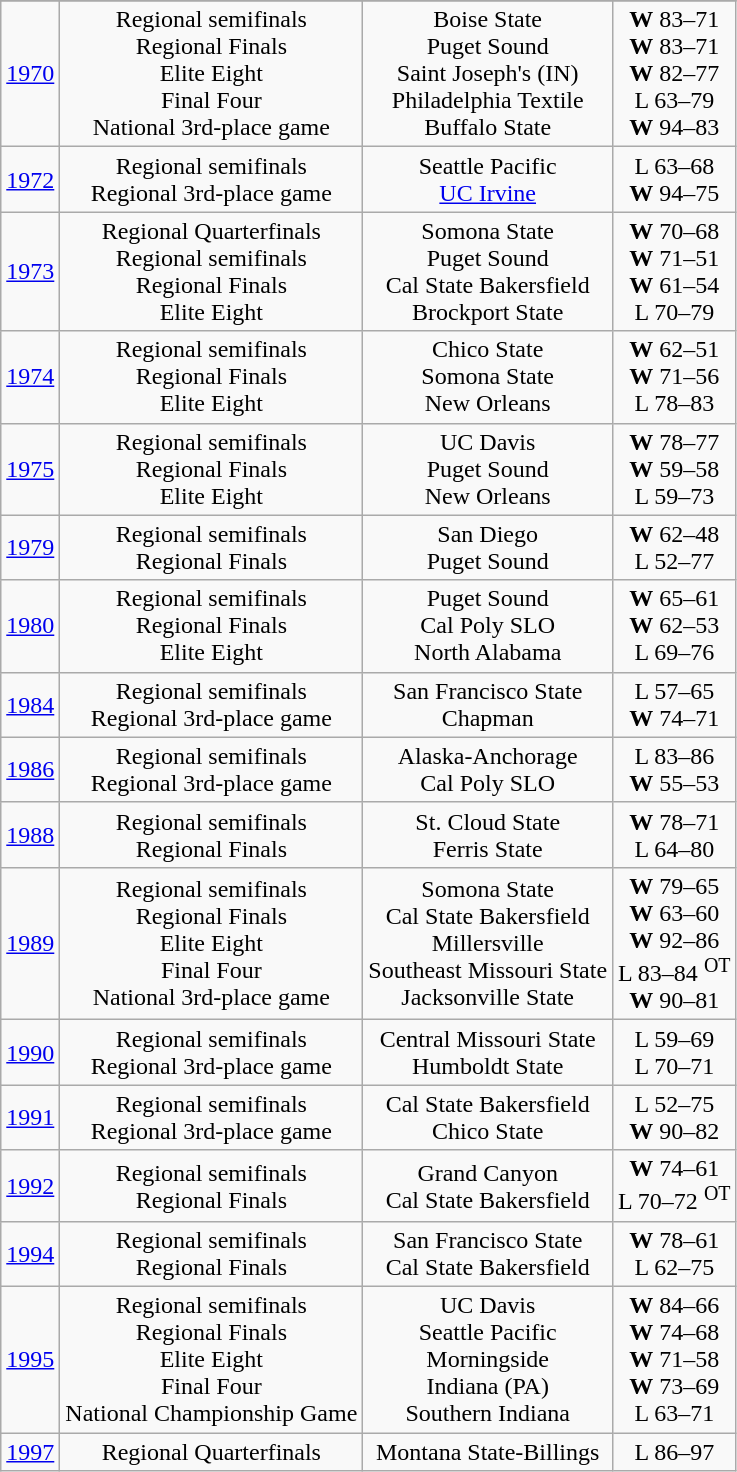<table class="wikitable" style="text-align:center">
<tr>
</tr>
<tr align="center">
<td><a href='#'>1970</a></td>
<td>Regional semifinals<br>Regional Finals<br>Elite Eight<br>Final Four<br>National 3rd-place game</td>
<td>Boise State<br>Puget Sound<br>Saint Joseph's (IN)<br>Philadelphia Textile<br>Buffalo State</td>
<td><strong>W</strong> 83–71<br><strong>W</strong> 83–71<br><strong>W</strong> 82–77<br>L 63–79<br><strong>W</strong> 94–83<br></td>
</tr>
<tr align="center">
<td><a href='#'>1972</a></td>
<td>Regional semifinals<br>Regional 3rd-place game</td>
<td>Seattle Pacific<br><a href='#'>UC Irvine</a></td>
<td>L 63–68<br><strong>W</strong> 94–75</td>
</tr>
<tr align="center">
<td><a href='#'>1973</a></td>
<td>Regional Quarterfinals<br>Regional semifinals<br>Regional Finals<br>Elite Eight</td>
<td>Somona State<br>Puget Sound<br>Cal State Bakersfield<br>Brockport State</td>
<td><strong>W</strong> 70–68<br><strong>W</strong> 71–51<br><strong>W</strong> 61–54<br>L 70–79</td>
</tr>
<tr align="center">
<td><a href='#'>1974</a></td>
<td>Regional semifinals<br>Regional Finals<br>Elite Eight</td>
<td>Chico State<br>Somona State<br>New Orleans</td>
<td><strong>W</strong> 62–51<br><strong>W</strong> 71–56<br>L 78–83</td>
</tr>
<tr align="center">
<td><a href='#'>1975</a></td>
<td>Regional semifinals<br>Regional Finals<br>Elite Eight</td>
<td>UC Davis<br>Puget Sound<br>New Orleans</td>
<td><strong>W</strong> 78–77<br><strong>W</strong> 59–58<br>L 59–73</td>
</tr>
<tr align="center">
<td><a href='#'>1979</a></td>
<td>Regional semifinals<br>Regional Finals</td>
<td>San Diego<br>Puget Sound</td>
<td><strong>W</strong> 62–48<br>L 52–77</td>
</tr>
<tr align="center">
<td><a href='#'>1980</a></td>
<td>Regional semifinals<br>Regional Finals<br>Elite Eight</td>
<td>Puget Sound<br>Cal Poly SLO<br>North Alabama</td>
<td><strong>W</strong> 65–61<br><strong>W</strong> 62–53<br>L 69–76</td>
</tr>
<tr align="center">
<td><a href='#'>1984</a></td>
<td>Regional semifinals<br>Regional 3rd-place game</td>
<td>San Francisco State<br>Chapman</td>
<td>L 57–65<br><strong>W</strong> 74–71</td>
</tr>
<tr align="center">
<td><a href='#'>1986</a></td>
<td>Regional semifinals<br>Regional 3rd-place game</td>
<td>Alaska-Anchorage<br>Cal Poly SLO</td>
<td>L 83–86<br><strong>W</strong> 55–53</td>
</tr>
<tr align="center">
<td><a href='#'>1988</a></td>
<td>Regional semifinals<br>Regional Finals</td>
<td>St. Cloud State<br>Ferris State</td>
<td><strong>W</strong> 78–71<br>L 64–80</td>
</tr>
<tr align="center">
<td><a href='#'>1989</a></td>
<td>Regional semifinals<br>Regional Finals<br>Elite Eight<br>Final Four<br>National 3rd-place game</td>
<td>Somona State<br>Cal State Bakersfield<br>Millersville<br>Southeast Missouri State<br>Jacksonville State</td>
<td><strong>W</strong> 79–65<br><strong>W</strong> 63–60<br><strong>W</strong> 92–86<br>L 83–84 <sup>OT</sup><br><strong>W</strong> 90–81</td>
</tr>
<tr align="center">
<td><a href='#'>1990</a></td>
<td>Regional semifinals<br>Regional 3rd-place game</td>
<td>Central Missouri State<br>Humboldt State</td>
<td>L 59–69<br>L 70–71</td>
</tr>
<tr align="center">
<td><a href='#'>1991</a></td>
<td>Regional semifinals<br>Regional 3rd-place game</td>
<td>Cal State Bakersfield<br>Chico State</td>
<td>L 52–75<br><strong>W</strong> 90–82</td>
</tr>
<tr align="center">
<td><a href='#'>1992</a></td>
<td>Regional semifinals<br>Regional Finals</td>
<td>Grand Canyon<br>Cal State Bakersfield</td>
<td><strong>W</strong> 74–61<br>L 70–72 <sup>OT</sup></td>
</tr>
<tr align="center">
<td><a href='#'>1994</a></td>
<td>Regional semifinals<br>Regional Finals</td>
<td>San Francisco State<br>Cal State Bakersfield</td>
<td><strong>W</strong> 78–61<br>L 62–75</td>
</tr>
<tr align="center">
<td><a href='#'>1995</a></td>
<td>Regional semifinals<br>Regional Finals<br>Elite Eight<br>Final Four<br>National Championship Game</td>
<td>UC Davis<br>Seattle Pacific<br>Morningside<br>Indiana (PA)<br>Southern Indiana</td>
<td><strong>W</strong> 84–66<br><strong>W</strong> 74–68<br><strong>W</strong> 71–58<br><strong>W</strong> 73–69<br>L 63–71</td>
</tr>
<tr align="center">
<td><a href='#'>1997</a></td>
<td>Regional Quarterfinals</td>
<td>Montana State-Billings</td>
<td>L 86–97</td>
</tr>
</table>
